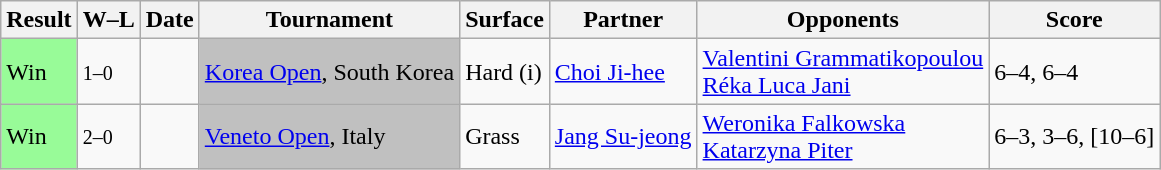<table class="sortable wikitable">
<tr>
<th>Result</th>
<th class="unsortable">W–L</th>
<th>Date</th>
<th>Tournament</th>
<th>Surface</th>
<th>Partner</th>
<th>Opponents</th>
<th class="unsortable">Score</th>
</tr>
<tr>
<td style="background:#98fb98;">Win</td>
<td><small>1–0</small></td>
<td><a href='#'></a></td>
<td style="background:silver;"><a href='#'>Korea Open</a>, South Korea</td>
<td>Hard (i)</td>
<td> <a href='#'>Choi Ji-hee</a></td>
<td> <a href='#'>Valentini Grammatikopoulou</a> <br>  <a href='#'>Réka Luca Jani</a></td>
<td>6–4, 6–4</td>
</tr>
<tr>
<td style="background:#98fb98;">Win</td>
<td><small>2–0</small></td>
<td><a href='#'></a></td>
<td style="background:silver;"><a href='#'>Veneto Open</a>, Italy</td>
<td>Grass</td>
<td> <a href='#'>Jang Su-jeong</a></td>
<td> <a href='#'>Weronika Falkowska</a> <br>  <a href='#'>Katarzyna Piter</a></td>
<td>6–3, 3–6, [10–6]</td>
</tr>
</table>
